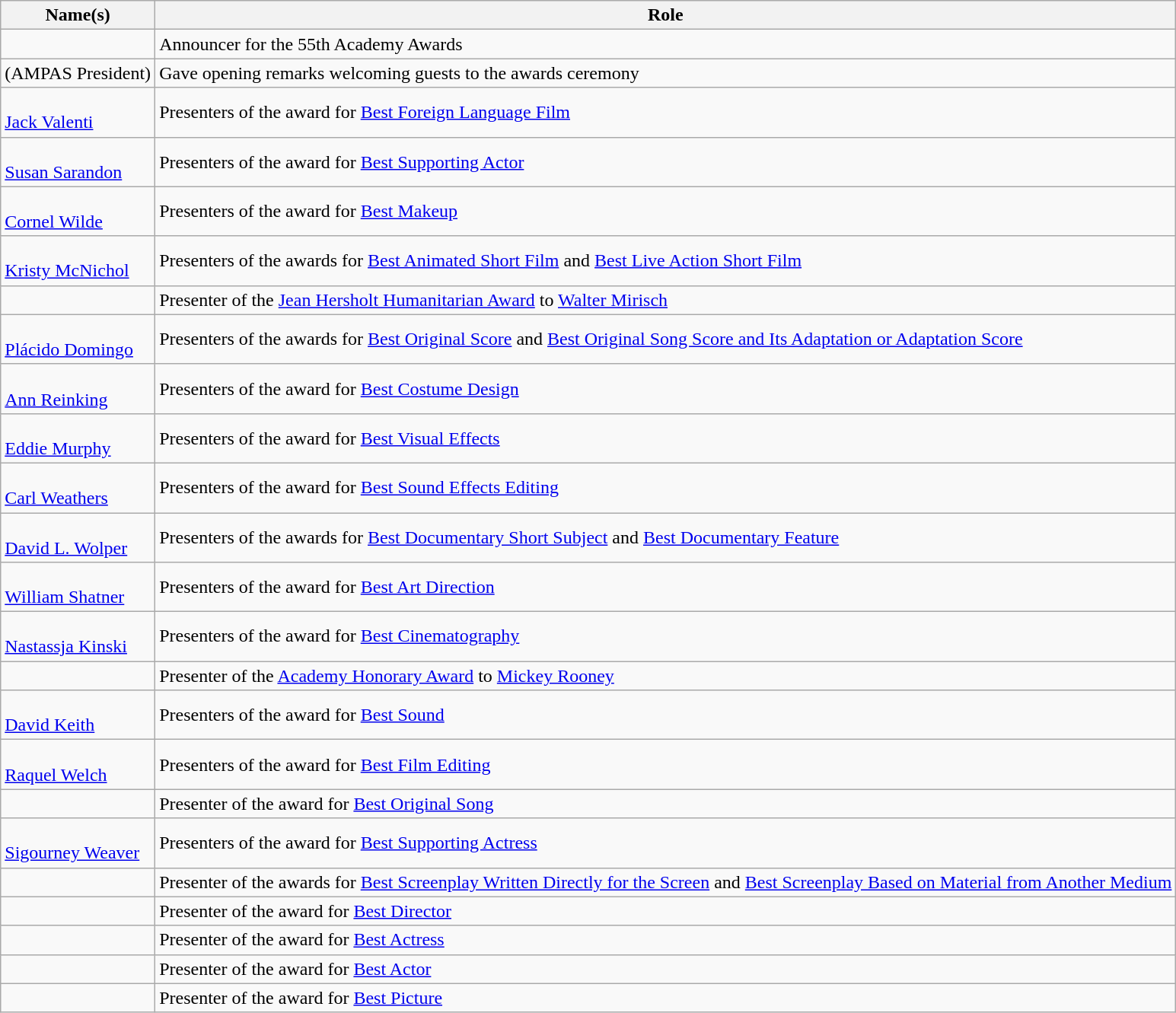<table class="wikitable plainrowheaders sortable">
<tr>
<th scope="col">Name(s)</th>
<th scope="col" class="unsortable">Role</th>
</tr>
<tr>
<td scope="row"></td>
<td>Announcer for the 55th Academy Awards</td>
</tr>
<tr>
<td scope="row"> (AMPAS President)</td>
<td>Gave opening remarks welcoming guests to the awards ceremony</td>
</tr>
<tr>
<td scope="row"><br><a href='#'>Jack Valenti</a></td>
<td>Presenters of the award for <a href='#'>Best Foreign Language Film</a></td>
</tr>
<tr>
<td scope="row"><br><a href='#'>Susan Sarandon</a></td>
<td>Presenters of the award for <a href='#'>Best Supporting Actor</a></td>
</tr>
<tr>
<td scope="row"><br><a href='#'>Cornel Wilde</a></td>
<td>Presenters of the award for <a href='#'>Best Makeup</a></td>
</tr>
<tr>
<td scope="row"><br><a href='#'>Kristy McNichol</a></td>
<td>Presenters of the awards for <a href='#'>Best Animated Short Film</a> and <a href='#'>Best Live Action Short Film</a></td>
</tr>
<tr>
<td scope="row"></td>
<td>Presenter of the <a href='#'>Jean Hersholt Humanitarian Award</a> to <a href='#'>Walter Mirisch</a></td>
</tr>
<tr>
<td scope="row"><br><a href='#'>Plácido Domingo</a></td>
<td>Presenters of the awards for <a href='#'>Best Original Score</a> and <a href='#'>Best Original Song Score and Its Adaptation or Adaptation Score</a></td>
</tr>
<tr>
<td scope="row"><br><a href='#'>Ann Reinking</a></td>
<td>Presenters of the award for <a href='#'>Best Costume Design</a></td>
</tr>
<tr>
<td scope="row"><br><a href='#'>Eddie Murphy</a></td>
<td>Presenters of the award for <a href='#'>Best Visual Effects</a></td>
</tr>
<tr>
<td scope="row"><br><a href='#'>Carl Weathers</a></td>
<td>Presenters of the award for <a href='#'>Best Sound Effects Editing</a></td>
</tr>
<tr>
<td scope="row"><br><a href='#'>David L. Wolper</a></td>
<td>Presenters of the awards for <a href='#'>Best Documentary Short Subject</a> and <a href='#'>Best Documentary Feature</a></td>
</tr>
<tr>
<td scope="row"><br><a href='#'>William Shatner</a></td>
<td>Presenters of the award for <a href='#'>Best Art Direction</a></td>
</tr>
<tr>
<td scope="row"><br><a href='#'>Nastassja Kinski</a></td>
<td>Presenters of the award for <a href='#'>Best Cinematography</a></td>
</tr>
<tr>
<td scope="row"></td>
<td>Presenter of the <a href='#'>Academy Honorary Award</a> to <a href='#'>Mickey Rooney</a></td>
</tr>
<tr>
<td scope="row"><br><a href='#'>David Keith</a></td>
<td>Presenters of the award for <a href='#'>Best Sound</a></td>
</tr>
<tr>
<td scope="row"><br><a href='#'>Raquel Welch</a></td>
<td>Presenters of the award for <a href='#'>Best Film Editing</a></td>
</tr>
<tr>
<td scope="row"></td>
<td>Presenter of the award for <a href='#'>Best Original Song</a></td>
</tr>
<tr>
<td scope="row"><br><a href='#'>Sigourney Weaver</a></td>
<td>Presenters of the award for <a href='#'>Best Supporting Actress</a></td>
</tr>
<tr>
<td scope="row"></td>
<td>Presenter of the awards for <a href='#'>Best Screenplay Written Directly for the Screen</a> and <a href='#'>Best Screenplay Based on Material from Another Medium</a></td>
</tr>
<tr>
<td scope="row"></td>
<td>Presenter of the award for <a href='#'>Best Director</a></td>
</tr>
<tr>
<td scope="row"></td>
<td>Presenter of the award for <a href='#'>Best Actress</a></td>
</tr>
<tr>
<td scope="row"></td>
<td>Presenter of the award for <a href='#'>Best Actor</a></td>
</tr>
<tr>
<td scope="row"></td>
<td>Presenter of the award for <a href='#'>Best Picture</a></td>
</tr>
</table>
